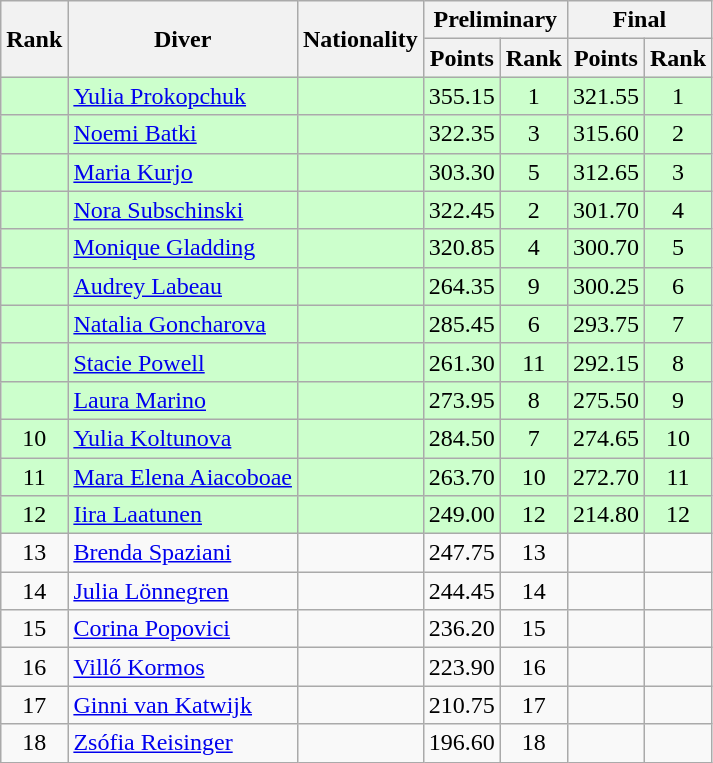<table class="wikitable" style="text-align:center">
<tr>
<th rowspan=2>Rank</th>
<th rowspan=2>Diver</th>
<th rowspan=2>Nationality</th>
<th colspan="2">Preliminary</th>
<th colspan="2">Final</th>
</tr>
<tr>
<th>Points</th>
<th>Rank</th>
<th>Points</th>
<th>Rank</th>
</tr>
<tr bgcolor=ccffcc>
<td></td>
<td align=left><a href='#'>Yulia Prokopchuk</a></td>
<td align=left></td>
<td>355.15</td>
<td>1</td>
<td>321.55</td>
<td>1</td>
</tr>
<tr bgcolor=ccffcc>
<td></td>
<td align=left><a href='#'>Noemi Batki</a></td>
<td align=left></td>
<td>322.35</td>
<td>3</td>
<td>315.60</td>
<td>2</td>
</tr>
<tr bgcolor=ccffcc>
<td></td>
<td align=left><a href='#'>Maria Kurjo</a></td>
<td align=left></td>
<td>303.30</td>
<td>5</td>
<td>312.65</td>
<td>3</td>
</tr>
<tr bgcolor=ccffcc>
<td></td>
<td align=left><a href='#'>Nora Subschinski</a></td>
<td align=left></td>
<td>322.45</td>
<td>2</td>
<td>301.70</td>
<td>4</td>
</tr>
<tr bgcolor=ccffcc>
<td></td>
<td align=left><a href='#'>Monique Gladding</a></td>
<td align=left></td>
<td>320.85</td>
<td>4</td>
<td>300.70</td>
<td>5</td>
</tr>
<tr bgcolor=ccffcc>
<td></td>
<td align=left><a href='#'>Audrey Labeau</a></td>
<td align=left></td>
<td>264.35</td>
<td>9</td>
<td>300.25</td>
<td>6</td>
</tr>
<tr bgcolor=ccffcc>
<td></td>
<td align=left><a href='#'>Natalia Goncharova</a></td>
<td align=left></td>
<td>285.45</td>
<td>6</td>
<td>293.75</td>
<td>7</td>
</tr>
<tr bgcolor=ccffcc>
<td></td>
<td align=left><a href='#'>Stacie Powell</a></td>
<td align=left></td>
<td>261.30</td>
<td>11</td>
<td>292.15</td>
<td>8</td>
</tr>
<tr bgcolor=ccffcc>
<td></td>
<td align=left><a href='#'>Laura Marino</a></td>
<td align=left></td>
<td>273.95</td>
<td>8</td>
<td>275.50</td>
<td>9</td>
</tr>
<tr bgcolor=ccffcc>
<td>10</td>
<td align=left><a href='#'>Yulia Koltunova</a></td>
<td align=left></td>
<td>284.50</td>
<td>7</td>
<td>274.65</td>
<td>10</td>
</tr>
<tr bgcolor=ccffcc>
<td>11</td>
<td align=left><a href='#'>Mara Elena Aiacoboae</a></td>
<td align=left></td>
<td>263.70</td>
<td>10</td>
<td>272.70</td>
<td>11</td>
</tr>
<tr bgcolor=ccffcc>
<td>12</td>
<td align=left><a href='#'>Iira Laatunen</a></td>
<td align=left></td>
<td>249.00</td>
<td>12</td>
<td>214.80</td>
<td>12</td>
</tr>
<tr>
<td>13</td>
<td align=left><a href='#'>Brenda Spaziani</a></td>
<td align=left></td>
<td>247.75</td>
<td>13</td>
<td></td>
<td></td>
</tr>
<tr>
<td>14</td>
<td align=left><a href='#'>Julia Lönnegren</a></td>
<td align=left></td>
<td>244.45</td>
<td>14</td>
<td></td>
<td></td>
</tr>
<tr>
<td>15</td>
<td align=left><a href='#'>Corina Popovici</a></td>
<td align=left></td>
<td>236.20</td>
<td>15</td>
<td></td>
<td></td>
</tr>
<tr>
<td>16</td>
<td align=left><a href='#'>Villő Kormos</a></td>
<td align=left></td>
<td>223.90</td>
<td>16</td>
<td></td>
<td></td>
</tr>
<tr>
<td>17</td>
<td align=left><a href='#'>Ginni van Katwijk</a></td>
<td align=left></td>
<td>210.75</td>
<td>17</td>
<td></td>
<td></td>
</tr>
<tr>
<td>18</td>
<td align=left><a href='#'>Zsófia Reisinger</a></td>
<td align=left></td>
<td>196.60</td>
<td>18</td>
<td></td>
<td></td>
</tr>
</table>
